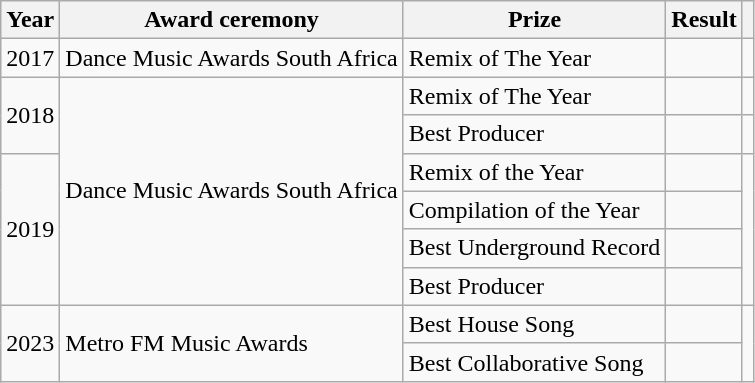<table class ="wikitable">
<tr>
<th>Year</th>
<th>Award ceremony</th>
<th>Prize</th>
<th>Result</th>
<th></th>
</tr>
<tr>
<td>2017</td>
<td>Dance Music Awards South Africa</td>
<td>Remix of The Year</td>
<td></td>
<td></td>
</tr>
<tr>
<td rowspan="2">2018</td>
<td rowspan="6"=>Dance Music Awards South Africa</td>
<td>Remix of The Year</td>
<td></td>
<td></td>
</tr>
<tr>
<td>Best Producer</td>
<td></td>
<td></td>
</tr>
<tr>
<td rowspan=4>2019</td>
<td>Remix of the Year</td>
<td></td>
<td rowspan=4></td>
</tr>
<tr>
<td>Compilation of the Year</td>
<td></td>
</tr>
<tr>
<td>Best Underground Record</td>
<td></td>
</tr>
<tr>
<td>Best Producer</td>
<td></td>
</tr>
<tr>
<td rowspan=2>2023</td>
<td rowspan=2>Metro FM Music Awards</td>
<td>Best House Song</td>
<td></td>
<td rowspan=2></td>
</tr>
<tr>
<td>Best Collaborative Song</td>
<td></td>
</tr>
</table>
